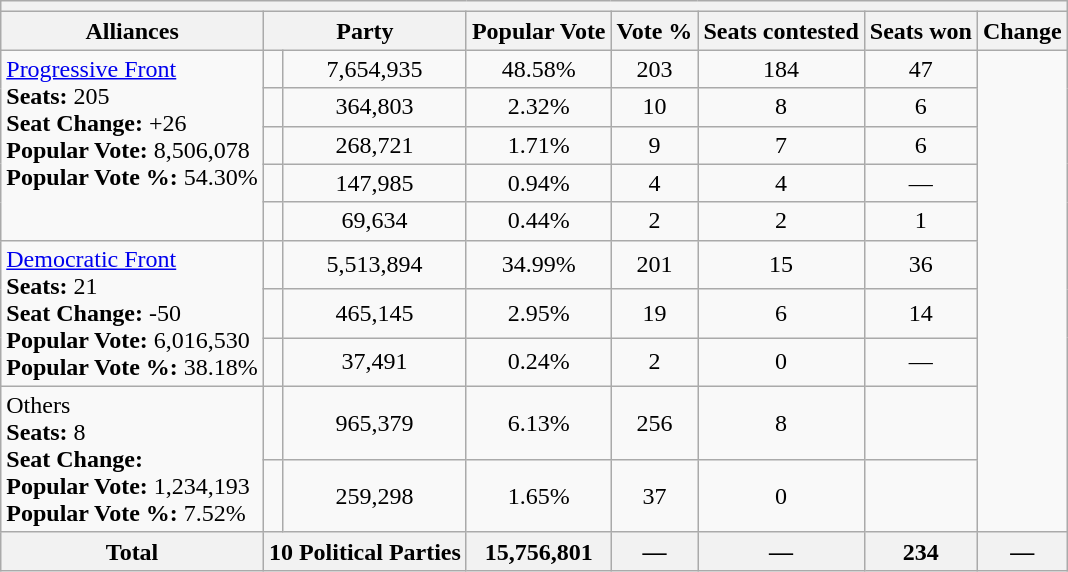<table class="wikitable">
<tr>
<th colspan=10></th>
</tr>
<tr>
<th>Alliances</th>
<th colspan="2">Party</th>
<th>Popular Vote</th>
<th>Vote %</th>
<th>Seats contested</th>
<th>Seats won</th>
<th>Change</th>
</tr>
<tr>
<td align=left rowspan=5 valign=top><a href='#'>Progressive Front</a><br><strong>Seats:</strong> 205<br><strong>Seat Change: </strong>+26<br><strong>Popular Vote:</strong> 8,506,078 <br><strong>Popular Vote %:</strong> 54.30%</td>
<td></td>
<td align=center>7,654,935</td>
<td align=center>48.58%</td>
<td align=center>203</td>
<td align=center>184</td>
<td align=center>47</td>
</tr>
<tr>
<td></td>
<td align=center>364,803</td>
<td align=center>2.32%</td>
<td align=center>10</td>
<td align=center>8</td>
<td align=center>6</td>
</tr>
<tr>
<td></td>
<td align=center>268,721</td>
<td align=center>1.71%</td>
<td align=center>9</td>
<td align=center>7</td>
<td align=center>6</td>
</tr>
<tr>
<td></td>
<td align=center>147,985</td>
<td align=center>0.94%</td>
<td align=center>4</td>
<td align=center>4</td>
<td align=center>—</td>
</tr>
<tr>
<td></td>
<td align=center>69,634</td>
<td align=center>0.44%</td>
<td align=center>2</td>
<td align=center>2</td>
<td align=center>1</td>
</tr>
<tr>
<td align=left rowspan=3 valign=top><a href='#'>Democratic Front</a><br><strong>Seats: </strong> 21  <br><strong>Seat Change: </strong>-50 <br><strong>Popular Vote:</strong> 6,016,530<br><strong>Popular Vote %:</strong> 38.18%</td>
<td></td>
<td align=center>5,513,894</td>
<td align=center>34.99%</td>
<td align=center>201</td>
<td align=center>15</td>
<td align=center>36</td>
</tr>
<tr>
<td></td>
<td align=center>465,145</td>
<td align=center>2.95%</td>
<td align=center>19</td>
<td align=center>6</td>
<td align=center>14</td>
</tr>
<tr>
<td></td>
<td align=center>37,491</td>
<td align=center>0.24%</td>
<td align=center>2</td>
<td align=center>0</td>
<td align=center>—</td>
</tr>
<tr>
<td align=left rowspan=2 valign=top>Others<br><strong>Seats:</strong> 8 <br><strong>Seat Change: </strong><br> <strong>Popular Vote:</strong> 1,234,193<br><strong>Popular Vote %:</strong> 7.52%</td>
<td></td>
<td align=center>965,379</td>
<td align=center>6.13%</td>
<td align=center>256</td>
<td align=center>8</td>
<td align=center></td>
</tr>
<tr>
<td></td>
<td align=center>259,298</td>
<td align=center>1.65%</td>
<td align=center>37</td>
<td align=center>0</td>
<td align=center></td>
</tr>
<tr>
<th>Total</th>
<th colspan="2">10 Political Parties</th>
<th>15,756,801</th>
<th>—</th>
<th>—</th>
<th>234</th>
<th>—</th>
</tr>
</table>
